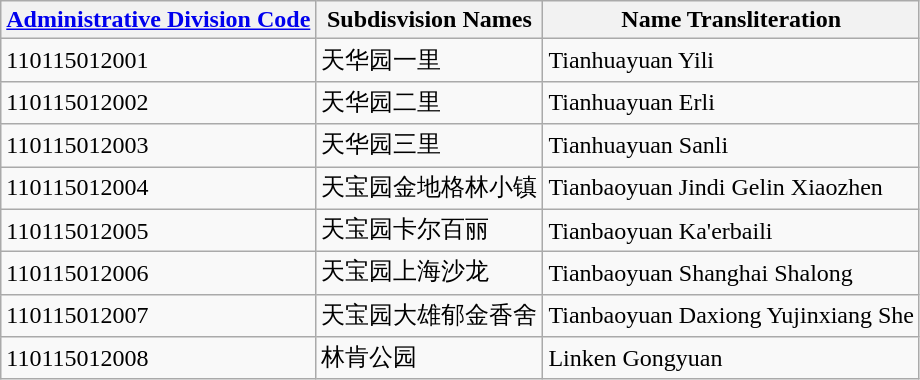<table class="wikitable sortable">
<tr>
<th><a href='#'>Administrative Division Code</a></th>
<th>Subdisvision Names</th>
<th>Name Transliteration</th>
</tr>
<tr>
<td>110115012001</td>
<td>天华园一里</td>
<td>Tianhuayuan Yili</td>
</tr>
<tr>
<td>110115012002</td>
<td>天华园二里</td>
<td>Tianhuayuan Erli</td>
</tr>
<tr>
<td>110115012003</td>
<td>天华园三里</td>
<td>Tianhuayuan Sanli</td>
</tr>
<tr>
<td>110115012004</td>
<td>天宝园金地格林小镇</td>
<td>Tianbaoyuan Jindi Gelin Xiaozhen</td>
</tr>
<tr>
<td>110115012005</td>
<td>天宝园卡尔百丽</td>
<td>Tianbaoyuan Ka'erbaili</td>
</tr>
<tr>
<td>110115012006</td>
<td>天宝园上海沙龙</td>
<td>Tianbaoyuan Shanghai Shalong</td>
</tr>
<tr>
<td>110115012007</td>
<td>天宝园大雄郁金香舍</td>
<td>Tianbaoyuan Daxiong Yujinxiang She</td>
</tr>
<tr>
<td>110115012008</td>
<td>林肯公园</td>
<td>Linken Gongyuan</td>
</tr>
</table>
